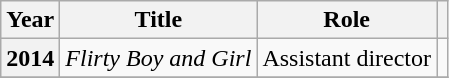<table class="wikitable sortable plainrowheaders">
<tr>
<th scope="col">Year</th>
<th scope="col">Title</th>
<th scope="col">Role</th>
<th scope="col" class="unsortable"></th>
</tr>
<tr>
<th scope="row">2014</th>
<td><em>Flirty Boy and Girl</em></td>
<td>Assistant director</td>
<td></td>
</tr>
<tr>
</tr>
</table>
